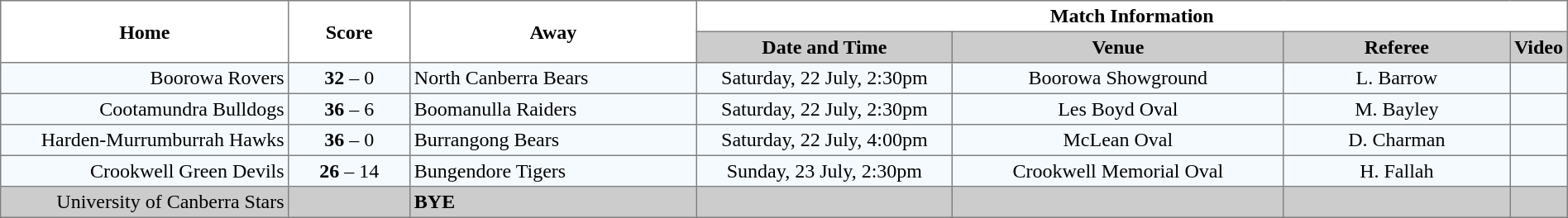<table border="1" cellpadding="3" cellspacing="0" width="100%" style="border-collapse:collapse;  text-align:center;">
<tr>
<th rowspan="2" width="19%">Home</th>
<th rowspan="2" width="8%">Score</th>
<th rowspan="2" width="19%">Away</th>
<th colspan="4">Match Information</th>
</tr>
<tr style="background:#CCCCCC">
<th width="17%">Date and Time</th>
<th width="22%">Venue</th>
<th width="50%">Referee</th>
<th>Video</th>
</tr>
<tr style="text-align:center; background:#f5faff;">
<td align="right">Boorowa Rovers </td>
<td><strong>32</strong> – 0</td>
<td align="left"> North Canberra Bears</td>
<td>Saturday, 22 July, 2:30pm</td>
<td>Boorowa Showground</td>
<td>L. Barrow</td>
<td></td>
</tr>
<tr style="text-align:center; background:#f5faff;">
<td align="right">Cootamundra Bulldogs </td>
<td><strong>36</strong> – 6</td>
<td align="left"> Boomanulla Raiders</td>
<td>Saturday, 22 July, 2:30pm</td>
<td>Les Boyd Oval</td>
<td>M. Bayley</td>
<td></td>
</tr>
<tr style="text-align:center; background:#f5faff;">
<td align="right">Harden-Murrumburrah Hawks </td>
<td><strong>36</strong> – 0</td>
<td align="left"> Burrangong Bears</td>
<td>Saturday, 22 July, 4:00pm</td>
<td>McLean Oval</td>
<td>D. Charman</td>
<td></td>
</tr>
<tr style="text-align:center; background:#f5faff;">
<td align="right">Crookwell Green Devils </td>
<td><strong>26</strong> – 14</td>
<td align="left"> Bungendore Tigers</td>
<td>Sunday, 23 July, 2:30pm</td>
<td>Crookwell Memorial Oval</td>
<td>H. Fallah</td>
<td></td>
</tr>
<tr style="text-align:center; background:#CCCCCC;">
<td align="right">University of Canberra Stars </td>
<td></td>
<td align="left"><strong>BYE</strong></td>
<td></td>
<td></td>
<td></td>
<td></td>
</tr>
</table>
